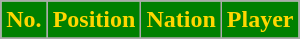<table class="wikitable sortable">
<tr>
<th style="background:green; color:gold;" scope="col">No.</th>
<th style="background:green; color:gold;" scope="col">Position</th>
<th style="background:green; color:gold;" scope="col">Nation</th>
<th style="background:green; color:gold;" scope="col">Player</th>
</tr>
<tr>
</tr>
</table>
